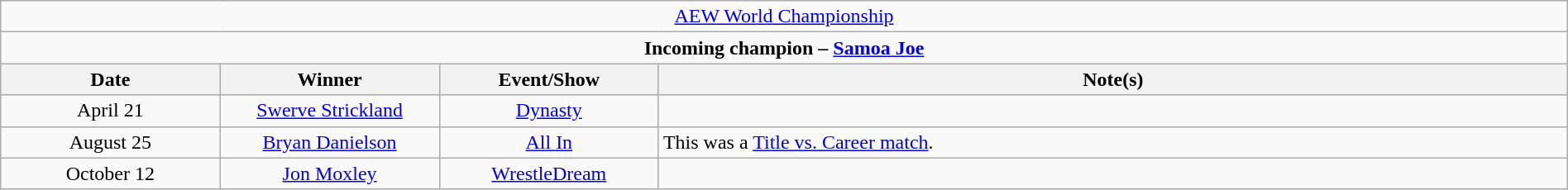<table class="wikitable" style="text-align:center; width:100%;">
<tr>
<td colspan="4" style="text-align: center;"><a href='#'>AEW World Championship</a></td>
</tr>
<tr>
<td colspan="4" style="text-align: center;"><strong>Incoming champion – <a href='#'>Samoa Joe</a></strong></td>
</tr>
<tr>
<th width=14%>Date</th>
<th width=14%>Winner</th>
<th width=14%>Event/Show</th>
<th width=58%>Note(s)</th>
</tr>
<tr>
<td>April 21</td>
<td><a href='#'>Swerve Strickland</a></td>
<td><a href='#'>Dynasty</a></td>
<td></td>
</tr>
<tr>
<td>August 25</td>
<td><a href='#'>Bryan Danielson</a></td>
<td><a href='#'>All In</a></td>
<td align=left>This was a <a href='#'>Title vs. Career match</a>.</td>
</tr>
<tr>
<td>October 12</td>
<td><a href='#'>Jon Moxley</a></td>
<td><a href='#'>WrestleDream</a></td>
<td></td>
</tr>
</table>
